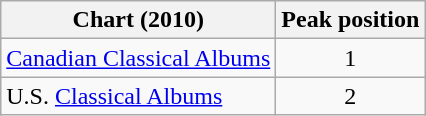<table class="wikitable">
<tr>
<th>Chart (2010)</th>
<th>Peak position</th>
</tr>
<tr>
<td><a href='#'>Canadian Classical Albums</a></td>
<td align="center">1</td>
</tr>
<tr>
<td>U.S. <a href='#'>Classical Albums</a></td>
<td align="center">2</td>
</tr>
</table>
